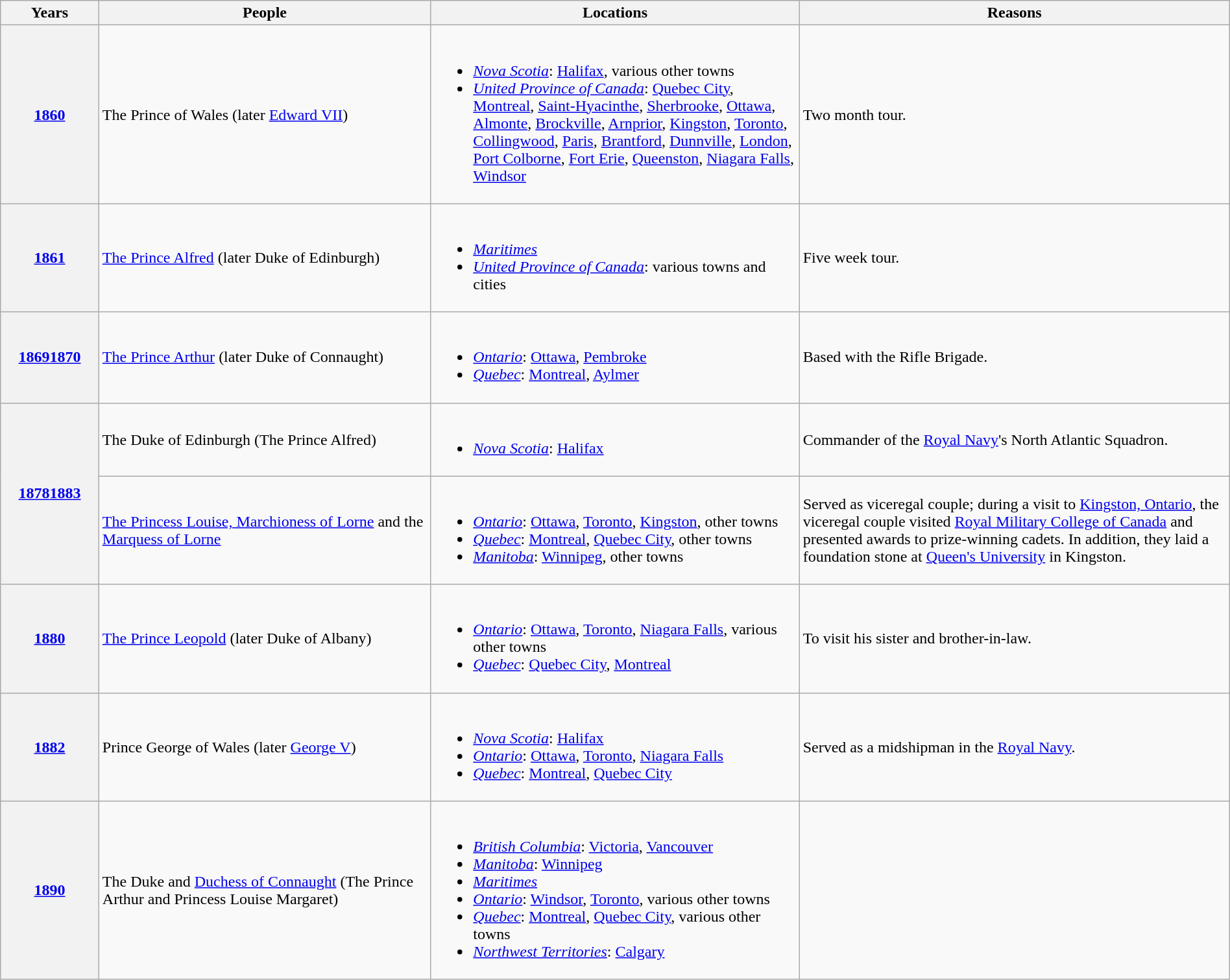<table class="wikitable" style="width:100%">
<tr>
<th width="8%" align="left">Years</th>
<th width="27%" align="left">People</th>
<th width="30%" align="left">Locations</th>
<th width="35%" align="left">Reasons</th>
</tr>
<tr>
<th scope=row><a href='#'>1860</a></th>
<td>The Prince of Wales (later <a href='#'>Edward VII</a>)</td>
<td> <br><ul><li><em><a href='#'>Nova Scotia</a></em>: <a href='#'>Halifax</a>, various other towns</li><li><em><a href='#'>United Province of Canada</a></em>: <a href='#'>Quebec City</a>, <a href='#'>Montreal</a>, <a href='#'>Saint-Hyacinthe</a>, <a href='#'>Sherbrooke</a>, <a href='#'>Ottawa</a>, <a href='#'>Almonte</a>, <a href='#'>Brockville</a>, <a href='#'>Arnprior</a>, <a href='#'>Kingston</a>, <a href='#'>Toronto</a>, <a href='#'>Collingwood</a>, <a href='#'>Paris</a>, <a href='#'>Brantford</a>, <a href='#'>Dunnville</a>, <a href='#'>London</a>, <a href='#'>Port Colborne</a>, <a href='#'>Fort Erie</a>, <a href='#'>Queenston</a>, <a href='#'>Niagara Falls</a>, <a href='#'>Windsor</a></li></ul></td>
<td>Two month tour.</td>
</tr>
<tr>
<th scope=row><a href='#'>1861</a></th>
<td><a href='#'>The Prince Alfred</a> (later Duke of Edinburgh)</td>
<td> <br><ul><li><em><a href='#'>Maritimes</a></em></li><li><em><a href='#'>United Province of Canada</a></em>: various towns and cities</li></ul></td>
<td>Five week tour.</td>
</tr>
<tr>
<th scope=row><a href='#'>1869</a><a href='#'>1870</a></th>
<td><a href='#'>The Prince Arthur</a> (later Duke of Connaught)</td>
<td><br><ul><li><em><a href='#'>Ontario</a></em>: <a href='#'>Ottawa</a>, <a href='#'>Pembroke</a></li><li><em><a href='#'>Quebec</a></em>: <a href='#'>Montreal</a>, <a href='#'>Aylmer</a></li></ul></td>
<td>Based with the Rifle Brigade.</td>
</tr>
<tr>
<th rowspan="2" scope=row><a href='#'>1878</a><a href='#'>1883</a></th>
<td>The Duke of Edinburgh (The Prince Alfred)</td>
<td><br><ul><li><em><a href='#'>Nova Scotia</a></em>: <a href='#'>Halifax</a></li></ul></td>
<td>Commander of the <a href='#'>Royal Navy</a>'s North Atlantic Squadron.</td>
</tr>
<tr>
<td><a href='#'>The Princess Louise, Marchioness of Lorne</a> and the <a href='#'>Marquess of Lorne</a></td>
<td><br><ul><li><em><a href='#'>Ontario</a></em>: <a href='#'>Ottawa</a>, <a href='#'>Toronto</a>, <a href='#'>Kingston</a>, other towns</li><li><em><a href='#'>Quebec</a></em>: <a href='#'>Montreal</a>, <a href='#'>Quebec City</a>, other towns</li><li><em><a href='#'>Manitoba</a></em>: <a href='#'>Winnipeg</a>, other towns</li></ul></td>
<td>Served as viceregal couple; during a visit to <a href='#'>Kingston, Ontario</a>, the viceregal couple visited <a href='#'>Royal Military College of Canada</a> and presented awards to prize-winning cadets. In addition, they laid a foundation stone at <a href='#'>Queen's University</a> in Kingston.</td>
</tr>
<tr>
<th scope=row><a href='#'>1880</a></th>
<td><a href='#'>The Prince Leopold</a> (later Duke of Albany)</td>
<td><br><ul><li><em><a href='#'>Ontario</a></em>: <a href='#'>Ottawa</a>, <a href='#'>Toronto</a>, <a href='#'>Niagara Falls</a>, various other towns</li><li><em><a href='#'>Quebec</a></em>: <a href='#'>Quebec City</a>, <a href='#'>Montreal</a></li></ul></td>
<td>To visit his sister and brother-in-law.</td>
</tr>
<tr>
<th scope=row><a href='#'>1882</a></th>
<td>Prince George of Wales (later <a href='#'>George V</a>)</td>
<td><br><ul><li><em><a href='#'>Nova Scotia</a></em>: <a href='#'>Halifax</a></li><li><em><a href='#'>Ontario</a></em>: <a href='#'>Ottawa</a>, <a href='#'>Toronto</a>, <a href='#'>Niagara Falls</a></li><li><em><a href='#'>Quebec</a></em>: <a href='#'>Montreal</a>, <a href='#'>Quebec City</a></li></ul></td>
<td>Served as a midshipman in the <a href='#'>Royal Navy</a>.</td>
</tr>
<tr>
<th scope=row><a href='#'>1890</a></th>
<td>The Duke and <a href='#'>Duchess of Connaught</a> (The Prince Arthur and Princess Louise Margaret)</td>
<td><br><ul><li><em><a href='#'>British Columbia</a></em>: <a href='#'>Victoria</a>, <a href='#'>Vancouver</a></li><li><em><a href='#'>Manitoba</a></em>: <a href='#'>Winnipeg</a></li><li><em><a href='#'>Maritimes</a></em></li><li><em><a href='#'>Ontario</a></em>: <a href='#'>Windsor</a>, <a href='#'>Toronto</a>, various other towns</li><li><em><a href='#'>Quebec</a></em>: <a href='#'>Montreal</a>, <a href='#'>Quebec City</a>, various other towns</li><li><em><a href='#'>Northwest Territories</a></em>: <a href='#'>Calgary</a></li></ul></td>
<td></td>
</tr>
</table>
